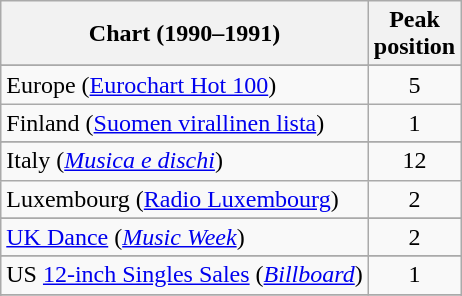<table class="wikitable sortable">
<tr>
<th>Chart (1990–1991)</th>
<th>Peak<br>position</th>
</tr>
<tr>
</tr>
<tr>
</tr>
<tr>
</tr>
<tr>
</tr>
<tr>
</tr>
<tr>
<td>Europe (<a href='#'>Eurochart Hot 100</a>)</td>
<td align="center">5</td>
</tr>
<tr>
<td>Finland (<a href='#'>Suomen virallinen lista</a>)</td>
<td align="center">1</td>
</tr>
<tr>
</tr>
<tr>
</tr>
<tr>
<td>Italy (<em><a href='#'>Musica e dischi</a></em>)</td>
<td align="center">12</td>
</tr>
<tr>
<td>Luxembourg (<a href='#'>Radio Luxembourg</a>)</td>
<td align="center">2</td>
</tr>
<tr>
</tr>
<tr>
</tr>
<tr>
</tr>
<tr>
</tr>
<tr>
</tr>
<tr>
</tr>
<tr>
</tr>
<tr>
<td><a href='#'>UK Dance</a> (<em><a href='#'>Music Week</a></em>)</td>
<td align="center">2</td>
</tr>
<tr>
</tr>
<tr>
<td>US <a href='#'>12-inch Singles Sales</a> (<em><a href='#'>Billboard</a></em>)</td>
<td align="center">1</td>
</tr>
<tr>
</tr>
<tr>
</tr>
<tr>
</tr>
</table>
